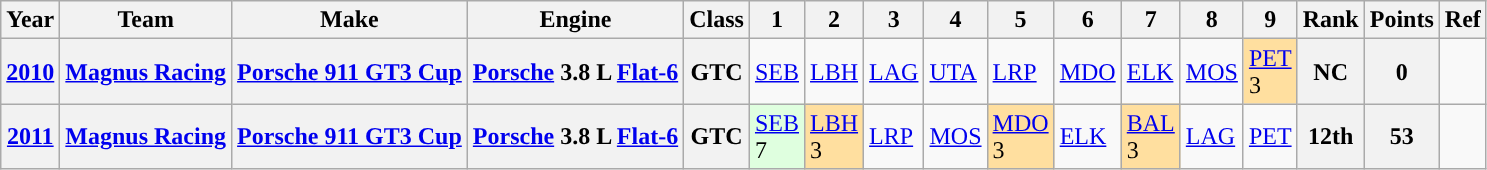<table class="wikitable">
<tr>
<th>Year</th>
<th>Team</th>
<th>Make</th>
<th>Engine</th>
<th>Class</th>
<th>1</th>
<th>2</th>
<th>3</th>
<th>4</th>
<th>5</th>
<th>6</th>
<th>7</th>
<th>8</th>
<th>9</th>
<th>Rank</th>
<th>Points</th>
<th>Ref</th>
</tr>
<tr>
<th><a href='#'>2010</a></th>
<th><a href='#'>Magnus Racing</a></th>
<th><a href='#'>Porsche 911 GT3 Cup</a></th>
<th><a href='#'>Porsche</a> 3.8 L <a href='#'>Flat-6</a></th>
<th>GTC</th>
<td><a href='#'>SEB</a></td>
<td><a href='#'>LBH</a></td>
<td><a href='#'>LAG</a></td>
<td><a href='#'>UTA</a></td>
<td><a href='#'>LRP</a></td>
<td><a href='#'>MDO</a></td>
<td><a href='#'>ELK</a></td>
<td><a href='#'>MOS</a></td>
<td style="background:#FFDF9F;"><a href='#'>PET</a><br>3</td>
<th>NC</th>
<th>0</th>
<td></td>
</tr>
<tr>
<th><a href='#'>2011</a></th>
<th><a href='#'>Magnus Racing</a></th>
<th><a href='#'>Porsche 911 GT3 Cup</a></th>
<th><a href='#'>Porsche</a> 3.8 L <a href='#'>Flat-6</a></th>
<th>GTC</th>
<td style="background:#DFFFDF;"><a href='#'>SEB</a><br>7</td>
<td style="background:#FFDF9F;"><a href='#'>LBH</a><br> 3</td>
<td><a href='#'>LRP</a></td>
<td><a href='#'>MOS</a></td>
<td style="background:#FFDF9F;"><a href='#'>MDO</a><br>3</td>
<td><a href='#'>ELK</a></td>
<td style="background:#FFDF9F;"><a href='#'>BAL</a><br>3</td>
<td><a href='#'>LAG</a></td>
<td><a href='#'>PET</a></td>
<th>12th</th>
<th>53</th>
<td></td>
</tr>
</table>
